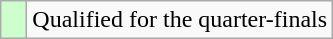<table class="wikitable">
<tr>
<td width=10px bgcolor="#ccffcc"></td>
<td>Qualified for the quarter-finals</td>
</tr>
</table>
